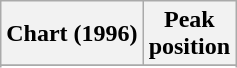<table class="wikitable sortable">
<tr>
<th align="left">Chart (1996)</th>
<th align="center">Peak<br>position</th>
</tr>
<tr>
</tr>
<tr>
</tr>
</table>
